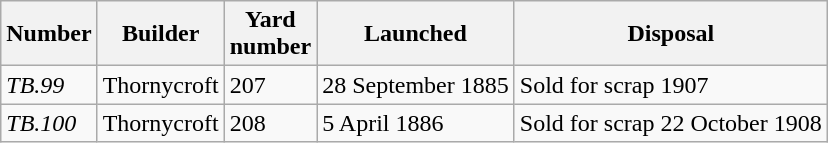<table class="wikitable">
<tr>
<th>Number</th>
<th>Builder</th>
<th>Yard<br>number</th>
<th>Launched</th>
<th>Disposal</th>
</tr>
<tr>
<td><em>TB.99</em></td>
<td>Thornycroft</td>
<td>207</td>
<td>28 September 1885</td>
<td>Sold for scrap 1907</td>
</tr>
<tr>
<td><em>TB.100</em></td>
<td>Thornycroft</td>
<td>208</td>
<td>5 April 1886</td>
<td>Sold for scrap 22 October 1908</td>
</tr>
</table>
